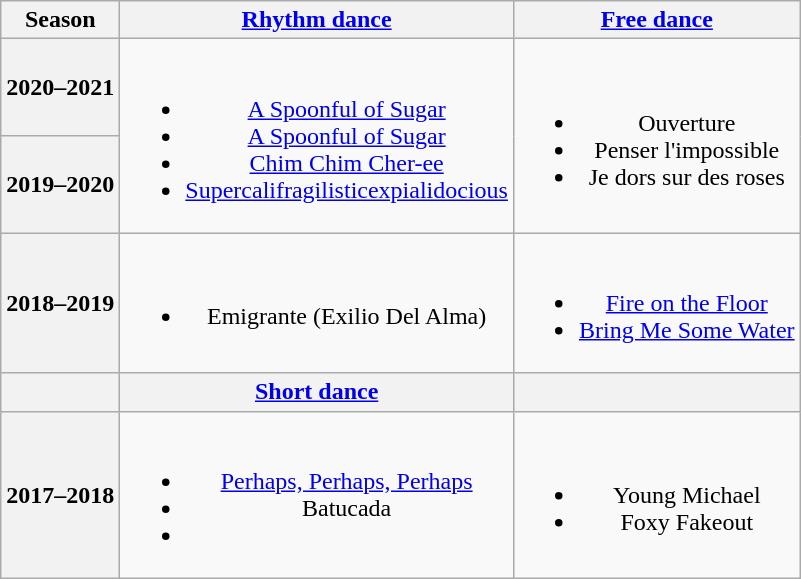<table class=wikitable style=text-align:center>
<tr>
<th>Season</th>
<th><a href='#'>Rhythm dance</a></th>
<th><a href='#'>Free dance</a></th>
</tr>
<tr>
<th>2020–2021<br></th>
<td rowspan=2><br><ul><li> <a href='#'>A Spoonful of Sugar</a></li><li> <a href='#'>A Spoonful of Sugar</a></li><li> <a href='#'>Chim Chim Cher-ee</a></li><li> <a href='#'>Supercalifragilisticexpialidocious</a><br></li></ul></td>
<td rowspan=2><br><ul><li>Ouverture</li><li>Penser l'impossible</li><li>Je dors sur des roses<br></li></ul></td>
</tr>
<tr>
<th>2019–2020<br></th>
</tr>
<tr>
<th>2018–2019<br></th>
<td><br><ul><li> Emigrante (Exilio Del Alma)<br></li></ul></td>
<td><br><ul><li><a href='#'>Fire on the Floor</a><br></li><li><a href='#'>Bring Me Some Water</a><br></li></ul></td>
</tr>
<tr>
<th></th>
<th><a href='#'>Short dance</a></th>
<th></th>
</tr>
<tr>
<th>2017–2018<br></th>
<td><br><ul><li> <a href='#'>Perhaps, Perhaps, Perhaps</a><br></li><li> Batucada<br></li><li></li></ul></td>
<td><br><ul><li>Young Michael<br></li><li>Foxy Fakeout<br></li></ul></td>
</tr>
</table>
